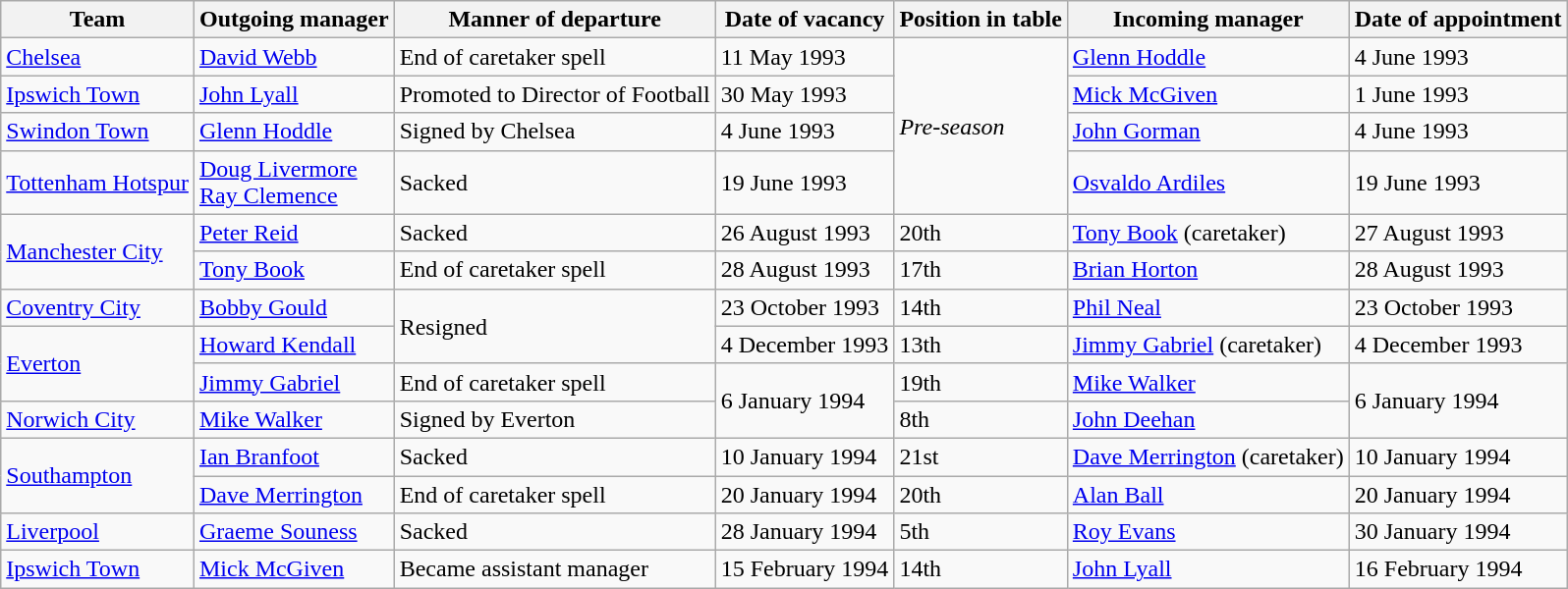<table class="wikitable">
<tr>
<th>Team</th>
<th>Outgoing manager</th>
<th>Manner of departure</th>
<th>Date of vacancy</th>
<th>Position in table</th>
<th>Incoming manager</th>
<th>Date of appointment</th>
</tr>
<tr>
<td><a href='#'>Chelsea</a></td>
<td> <a href='#'>David Webb</a></td>
<td>End of caretaker spell</td>
<td>11 May 1993</td>
<td rowspan=4><em>Pre-season</em></td>
<td> <a href='#'>Glenn Hoddle</a></td>
<td>4 June 1993</td>
</tr>
<tr>
<td><a href='#'>Ipswich Town</a></td>
<td> <a href='#'>John Lyall</a></td>
<td>Promoted to Director of Football</td>
<td>30 May 1993</td>
<td> <a href='#'>Mick McGiven</a></td>
<td>1 June 1993</td>
</tr>
<tr>
<td><a href='#'>Swindon Town</a></td>
<td> <a href='#'>Glenn Hoddle</a></td>
<td>Signed by Chelsea</td>
<td>4 June 1993</td>
<td> <a href='#'>John Gorman</a></td>
<td>4 June 1993</td>
</tr>
<tr>
<td><a href='#'>Tottenham Hotspur</a></td>
<td> <a href='#'>Doug Livermore</a><br> <a href='#'>Ray Clemence</a></td>
<td>Sacked</td>
<td>19 June 1993</td>
<td> <a href='#'>Osvaldo Ardiles</a></td>
<td>19 June 1993</td>
</tr>
<tr>
<td rowspan=2><a href='#'>Manchester City</a></td>
<td> <a href='#'>Peter Reid</a></td>
<td>Sacked</td>
<td>26 August 1993</td>
<td>20th</td>
<td> <a href='#'>Tony Book</a> (caretaker)</td>
<td>27 August 1993</td>
</tr>
<tr>
<td> <a href='#'>Tony Book</a></td>
<td>End of caretaker spell</td>
<td>28 August 1993</td>
<td>17th</td>
<td> <a href='#'>Brian Horton</a></td>
<td>28 August 1993</td>
</tr>
<tr>
<td><a href='#'>Coventry City</a></td>
<td> <a href='#'>Bobby Gould</a></td>
<td rowspan=2>Resigned</td>
<td>23 October 1993</td>
<td>14th</td>
<td> <a href='#'>Phil Neal</a></td>
<td>23 October 1993</td>
</tr>
<tr>
<td rowspan=2><a href='#'>Everton</a></td>
<td> <a href='#'>Howard Kendall</a></td>
<td>4 December 1993</td>
<td>13th</td>
<td> <a href='#'>Jimmy Gabriel</a> (caretaker)</td>
<td>4 December 1993</td>
</tr>
<tr>
<td> <a href='#'>Jimmy Gabriel</a></td>
<td>End of caretaker spell</td>
<td rowspan=2>6 January 1994</td>
<td>19th</td>
<td> <a href='#'>Mike Walker</a></td>
<td rowspan=2>6 January 1994</td>
</tr>
<tr>
<td><a href='#'>Norwich City</a></td>
<td> <a href='#'>Mike Walker</a></td>
<td>Signed by Everton</td>
<td>8th</td>
<td> <a href='#'>John Deehan</a></td>
</tr>
<tr>
<td rowspan=2><a href='#'>Southampton</a></td>
<td> <a href='#'>Ian Branfoot</a></td>
<td>Sacked</td>
<td>10 January 1994</td>
<td>21st</td>
<td> <a href='#'>Dave Merrington</a> (caretaker)</td>
<td>10 January 1994</td>
</tr>
<tr>
<td> <a href='#'>Dave Merrington</a></td>
<td>End of caretaker spell</td>
<td>20 January 1994</td>
<td>20th</td>
<td> <a href='#'>Alan Ball</a></td>
<td>20 January 1994</td>
</tr>
<tr>
<td><a href='#'>Liverpool</a></td>
<td> <a href='#'>Graeme Souness</a></td>
<td>Sacked</td>
<td>28 January 1994</td>
<td>5th</td>
<td> <a href='#'>Roy Evans</a></td>
<td>30 January 1994</td>
</tr>
<tr>
<td><a href='#'>Ipswich Town</a></td>
<td> <a href='#'>Mick McGiven</a></td>
<td>Became assistant manager</td>
<td>15 February 1994</td>
<td>14th</td>
<td> <a href='#'>John Lyall</a></td>
<td>16 February 1994</td>
</tr>
</table>
